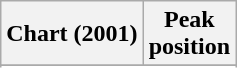<table class="wikitable sortable plainrowheaders">
<tr>
<th>Chart (2001)</th>
<th>Peak<br>position</th>
</tr>
<tr>
</tr>
<tr>
</tr>
<tr>
</tr>
<tr>
</tr>
<tr>
</tr>
<tr>
</tr>
</table>
